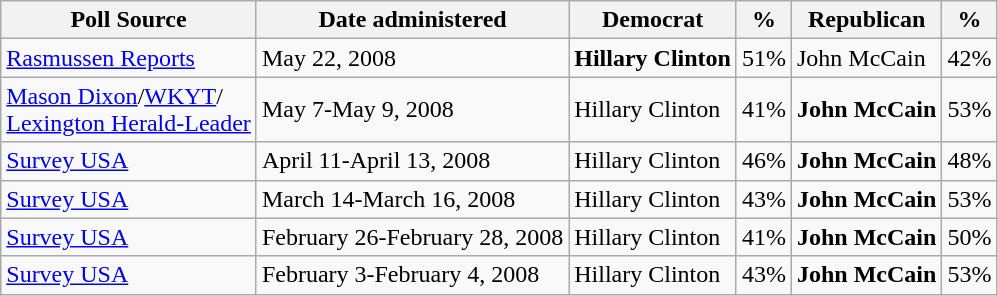<table class="wikitable">
<tr valign=bottom>
<th>Poll Source</th>
<th>Date administered</th>
<th>Democrat</th>
<th>%</th>
<th>Republican</th>
<th>%</th>
</tr>
<tr>
<td><a href='#'>Rasmussen Reports</a></td>
<td>May 22, 2008</td>
<td><strong>Hillary Clinton</strong></td>
<td>51%</td>
<td>John McCain</td>
<td>42%</td>
</tr>
<tr>
<td><a href='#'>Mason Dixon</a>/<a href='#'>WKYT</a>/<a href='#'><br>Lexington Herald-Leader</a></td>
<td>May 7-May 9, 2008</td>
<td>Hillary Clinton</td>
<td>41%</td>
<td><strong>John McCain</strong></td>
<td>53%</td>
</tr>
<tr>
<td><a href='#'>Survey USA</a></td>
<td>April 11-April 13, 2008</td>
<td>Hillary Clinton</td>
<td>46%</td>
<td><strong>John McCain</strong></td>
<td>48%</td>
</tr>
<tr>
<td><a href='#'>Survey USA</a></td>
<td>March 14-March 16, 2008</td>
<td>Hillary Clinton</td>
<td>43%</td>
<td><strong>John McCain</strong></td>
<td>53%</td>
</tr>
<tr>
<td><a href='#'>Survey USA</a></td>
<td>February 26-February 28, 2008</td>
<td>Hillary Clinton</td>
<td>41%</td>
<td><strong>John McCain</strong></td>
<td>50%</td>
</tr>
<tr>
<td><a href='#'>Survey USA</a></td>
<td>February 3-February 4, 2008</td>
<td>Hillary Clinton</td>
<td>43%</td>
<td><strong>John McCain</strong></td>
<td>53%</td>
</tr>
</table>
